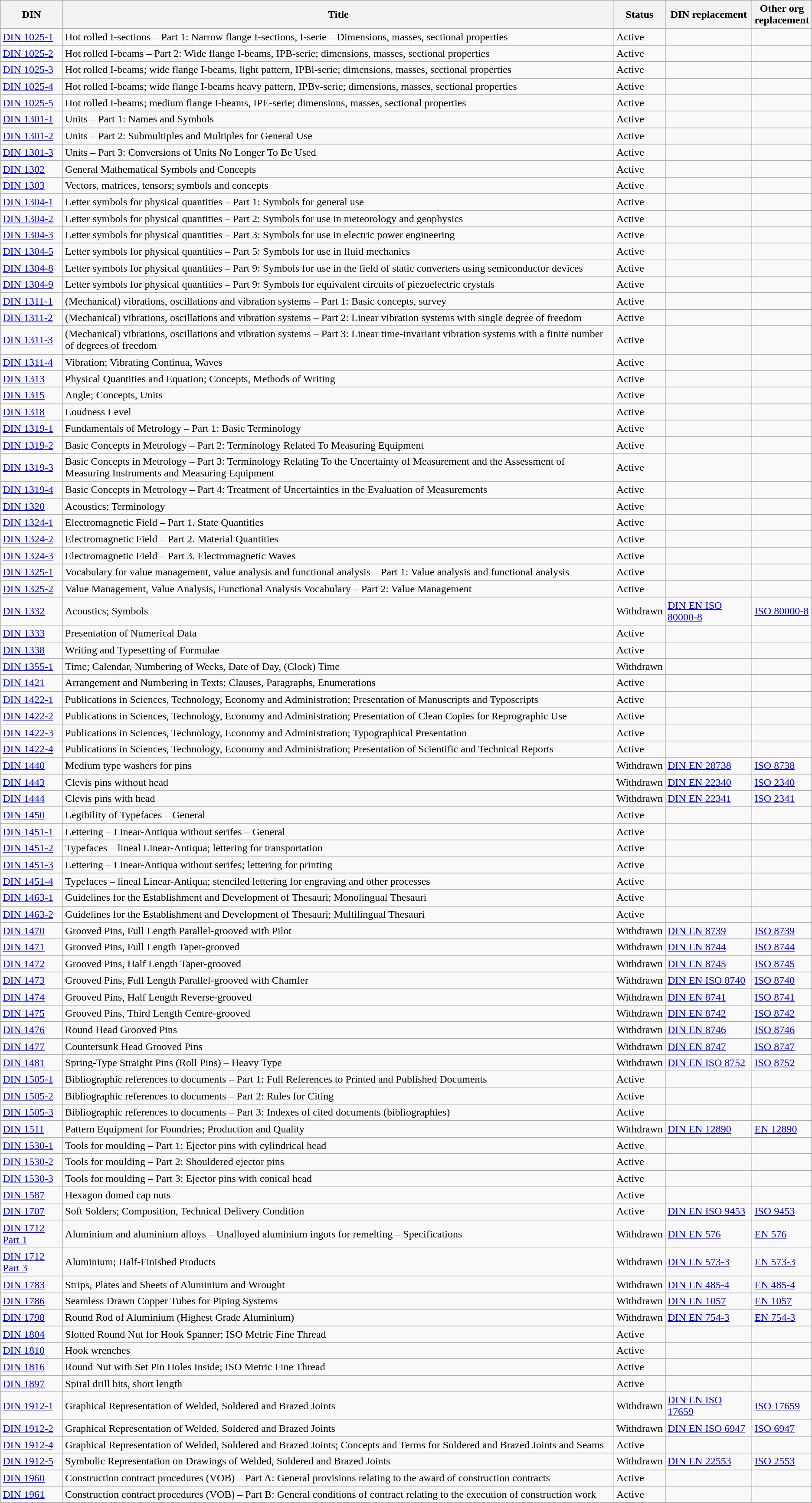<table class="wikitable sortable">
<tr>
<th>DIN</th>
<th>Title</th>
<th>Status</th>
<th>DIN replacement</th>
<th>Other org<br>replacement</th>
</tr>
<tr>
<td><a href='#'>DIN 1025-1</a></td>
<td>Hot rolled I-sections – Part 1: Narrow flange I-sections, I-serie – Dimensions, masses, sectional properties</td>
<td>Active</td>
<td></td>
<td></td>
</tr>
<tr>
<td><a href='#'>DIN 1025-2</a></td>
<td>Hot rolled I-beams – Part 2: Wide flange I-beams, IPB-serie; dimensions, masses, sectional properties</td>
<td>Active</td>
<td></td>
<td></td>
</tr>
<tr>
<td><a href='#'>DIN 1025-3</a></td>
<td>Hot rolled I-beams; wide flange I-beams, light pattern, IPBl-serie; dimensions, masses, sectional properties</td>
<td>Active</td>
<td></td>
<td></td>
</tr>
<tr>
<td><a href='#'>DIN 1025-4</a></td>
<td>Hot rolled I-beams; wide flange I-beams heavy pattern, IPBv-serie; dimensions, masses, sectional properties</td>
<td>Active</td>
<td></td>
<td></td>
</tr>
<tr>
<td><a href='#'>DIN 1025-5</a></td>
<td>Hot rolled I-beams; medium flange I-beams, IPE-serie; dimensions, masses, sectional properties</td>
<td>Active</td>
<td></td>
<td></td>
</tr>
<tr>
<td><a href='#'>DIN 1301-1</a></td>
<td>Units – Part 1: Names and Symbols</td>
<td>Active</td>
<td></td>
<td></td>
</tr>
<tr>
<td><a href='#'>DIN 1301-2</a></td>
<td>Units – Part 2: Submultiples and Multiples for General Use</td>
<td>Active</td>
<td></td>
<td></td>
</tr>
<tr>
<td><a href='#'>DIN 1301-3</a></td>
<td>Units – Part 3: Conversions of Units No Longer To Be Used</td>
<td>Active</td>
<td></td>
<td></td>
</tr>
<tr>
<td><a href='#'>DIN 1302</a></td>
<td>General Mathematical Symbols and Concepts</td>
<td>Active</td>
<td></td>
<td></td>
</tr>
<tr>
<td><a href='#'>DIN 1303</a></td>
<td>Vectors, matrices, tensors; symbols and concepts</td>
<td>Active</td>
<td></td>
<td></td>
</tr>
<tr>
<td><a href='#'>DIN 1304-1</a></td>
<td>Letter symbols for physical quantities – Part 1: Symbols for general use</td>
<td>Active</td>
<td></td>
<td></td>
</tr>
<tr>
<td><a href='#'>DIN 1304-2</a></td>
<td>Letter symbols for physical quantities – Part 2: Symbols for use in meteorology and geophysics</td>
<td>Active</td>
<td></td>
<td></td>
</tr>
<tr>
<td><a href='#'>DIN 1304-3</a></td>
<td>Letter symbols for physical quantities – Part 3: Symbols for use in electric power engineering</td>
<td>Active</td>
<td></td>
<td></td>
</tr>
<tr>
<td><a href='#'>DIN 1304-5</a></td>
<td>Letter symbols for physical quantities – Part 5: Symbols for use in fluid mechanics</td>
<td>Active</td>
<td></td>
<td></td>
</tr>
<tr>
<td><a href='#'>DIN 1304-8</a></td>
<td>Letter symbols for physical quantities – Part 9: Symbols for use in the field of static converters using semiconductor devices</td>
<td>Active</td>
<td></td>
<td></td>
</tr>
<tr>
<td><a href='#'>DIN 1304-9</a></td>
<td>Letter symbols for physical quantities – Part 9: Symbols for equivalent circuits of piezoelectric crystals</td>
<td>Active</td>
<td></td>
<td></td>
</tr>
<tr>
<td><a href='#'>DIN 1311-1</a></td>
<td>(Mechanical) vibrations, oscillations and vibration systems – Part 1: Basic concepts, survey</td>
<td>Active</td>
<td></td>
<td></td>
</tr>
<tr>
<td><a href='#'>DIN 1311-2</a></td>
<td>(Mechanical) vibrations, oscillations and vibration systems – Part 2: Linear vibration systems with single degree of freedom</td>
<td>Active</td>
<td></td>
<td></td>
</tr>
<tr>
<td><a href='#'>DIN 1311-3</a></td>
<td>(Mechanical) vibrations, oscillations and vibration systems – Part 3: Linear time-invariant vibration systems with a finite number of degrees of freedom</td>
<td>Active</td>
<td></td>
<td></td>
</tr>
<tr>
<td><a href='#'>DIN 1311-4</a></td>
<td>Vibration; Vibrating Continua, Waves</td>
<td>Active</td>
<td></td>
<td></td>
</tr>
<tr>
<td><a href='#'>DIN 1313</a></td>
<td>Physical Quantities and Equation; Concepts, Methods of Writing</td>
<td>Active</td>
<td></td>
<td></td>
</tr>
<tr>
<td><a href='#'>DIN 1315</a></td>
<td>Angle; Concepts, Units</td>
<td>Active</td>
<td></td>
<td></td>
</tr>
<tr>
<td><a href='#'>DIN 1318</a></td>
<td>Loudness Level</td>
<td>Active</td>
<td></td>
<td></td>
</tr>
<tr>
<td><a href='#'>DIN 1319-1</a></td>
<td>Fundamentals of Metrology – Part 1: Basic Terminology</td>
<td>Active</td>
<td></td>
<td></td>
</tr>
<tr>
<td><a href='#'>DIN 1319-2</a></td>
<td>Basic Concepts in Metrology – Part 2: Terminology Related To Measuring Equipment</td>
<td>Active</td>
<td></td>
<td></td>
</tr>
<tr>
<td><a href='#'>DIN 1319-3</a></td>
<td>Basic Concepts in Metrology – Part 3: Terminology Relating To the Uncertainty of Measurement and the Assessment of Measuring Instruments and Measuring Equipment</td>
<td>Active</td>
<td></td>
<td></td>
</tr>
<tr>
<td><a href='#'>DIN 1319-4</a></td>
<td>Basic Concepts in Metrology – Part 4: Treatment of Uncertainties in the Evaluation of Measurements</td>
<td>Active</td>
<td></td>
<td></td>
</tr>
<tr>
<td><a href='#'>DIN 1320</a></td>
<td>Acoustics; Terminology</td>
<td>Active</td>
<td></td>
<td></td>
</tr>
<tr>
<td><a href='#'>DIN 1324-1</a></td>
<td>Electromagnetic Field – Part 1. State Quantities</td>
<td>Active</td>
<td></td>
<td></td>
</tr>
<tr>
<td><a href='#'>DIN 1324-2</a></td>
<td>Electromagnetic Field – Part 2. Material Quantities</td>
<td>Active</td>
<td></td>
<td></td>
</tr>
<tr>
<td><a href='#'>DIN 1324-3</a></td>
<td>Electromagnetic Field – Part 3. Electromagnetic Waves</td>
<td>Active</td>
<td></td>
<td></td>
</tr>
<tr>
<td><a href='#'>DIN 1325-1</a></td>
<td>Vocabulary for value management, value analysis and functional analysis – Part 1: Value analysis and functional analysis</td>
<td>Active</td>
<td></td>
<td></td>
</tr>
<tr>
<td><a href='#'>DIN 1325-2</a></td>
<td>Value Management, Value Analysis, Functional Analysis Vocabulary – Part 2: Value Management</td>
<td>Active</td>
<td></td>
<td></td>
</tr>
<tr>
<td><a href='#'>DIN 1332</a></td>
<td>Acoustics; Symbols</td>
<td>Withdrawn</td>
<td><a href='#'>DIN EN ISO 80000-8</a></td>
<td><a href='#'>ISO 80000-8</a></td>
</tr>
<tr>
<td><a href='#'>DIN 1333</a></td>
<td>Presentation of Numerical Data</td>
<td>Active</td>
<td></td>
<td></td>
</tr>
<tr>
<td><a href='#'>DIN 1338</a></td>
<td>Writing and Typesetting of Formulae</td>
<td>Active</td>
<td></td>
<td></td>
</tr>
<tr>
<td><a href='#'>DIN 1355-1</a></td>
<td>Time; Calendar, Numbering of Weeks, Date of Day, (Clock) Time</td>
<td>Withdrawn</td>
<td></td>
<td></td>
</tr>
<tr>
<td><a href='#'>DIN 1421</a></td>
<td>Arrangement and Numbering in Texts; Clauses, Paragraphs, Enumerations</td>
<td>Active</td>
<td></td>
<td></td>
</tr>
<tr>
<td><a href='#'>DIN 1422-1</a></td>
<td>Publications in Sciences, Technology, Economy and Administration; Presentation of Manuscripts and Typoscripts</td>
<td>Active</td>
<td></td>
<td></td>
</tr>
<tr>
<td><a href='#'>DIN 1422-2</a></td>
<td>Publications in Sciences, Technology, Economy and Administration; Presentation of Clean Copies for Reprographic Use</td>
<td>Active</td>
<td></td>
<td></td>
</tr>
<tr>
<td><a href='#'>DIN 1422-3</a></td>
<td>Publications in Sciences, Technology, Economy and Administration; Typographical Presentation</td>
<td>Active</td>
<td></td>
<td></td>
</tr>
<tr>
<td><a href='#'>DIN 1422-4</a></td>
<td>Publications in Sciences, Technology, Economy and Administration; Presentation of Scientific and Technical Reports</td>
<td>Active</td>
<td></td>
<td></td>
</tr>
<tr>
<td><a href='#'>DIN 1440</a></td>
<td>Medium type washers for pins</td>
<td>Withdrawn</td>
<td><a href='#'>DIN EN 28738</a></td>
<td><a href='#'>ISO 8738</a></td>
</tr>
<tr>
<td><a href='#'>DIN 1443</a></td>
<td>Clevis pins without head</td>
<td>Withdrawn</td>
<td><a href='#'>DIN EN 22340</a></td>
<td><a href='#'>ISO 2340</a></td>
</tr>
<tr>
<td><a href='#'>DIN 1444</a></td>
<td>Clevis pins with head</td>
<td>Withdrawn</td>
<td><a href='#'>DIN EN 22341</a></td>
<td><a href='#'>ISO 2341</a></td>
</tr>
<tr>
<td><a href='#'>DIN 1450</a></td>
<td>Legibility of Typefaces – General</td>
<td>Active</td>
<td></td>
<td></td>
</tr>
<tr>
<td><a href='#'>DIN 1451-1</a></td>
<td>Lettering – Linear-Antiqua without serifes – General</td>
<td>Active</td>
<td></td>
<td></td>
</tr>
<tr>
<td><a href='#'>DIN 1451-2</a></td>
<td>Typefaces – lineal Linear-Antiqua; lettering for transportation</td>
<td>Active</td>
<td></td>
<td></td>
</tr>
<tr>
<td><a href='#'>DIN 1451-3</a></td>
<td>Lettering – Linear-Antiqua without serifes; lettering for printing</td>
<td>Active</td>
<td></td>
<td></td>
</tr>
<tr>
<td><a href='#'>DIN 1451-4</a></td>
<td>Typefaces – lineal Linear-Antiqua; stenciled lettering for engraving and other processes</td>
<td>Active</td>
<td></td>
<td></td>
</tr>
<tr>
<td><a href='#'>DIN 1463-1</a></td>
<td>Guidelines for the Establishment and Development of Thesauri; Monolingual Thesauri</td>
<td>Active</td>
<td></td>
<td></td>
</tr>
<tr>
<td><a href='#'>DIN 1463-2</a></td>
<td>Guidelines for the Establishment and Development of Thesauri; Multilingual Thesauri</td>
<td>Active</td>
<td></td>
<td></td>
</tr>
<tr>
<td><a href='#'>DIN 1470</a></td>
<td>Grooved Pins, Full Length Parallel-grooved with Pilot</td>
<td>Withdrawn</td>
<td><a href='#'>DIN EN 8739</a></td>
<td><a href='#'>ISO 8739</a></td>
</tr>
<tr>
<td><a href='#'>DIN 1471</a></td>
<td>Grooved Pins, Full Length Taper-grooved</td>
<td>Withdrawn</td>
<td><a href='#'>DIN EN 8744</a></td>
<td><a href='#'>ISO 8744</a></td>
</tr>
<tr>
<td><a href='#'>DIN 1472</a></td>
<td>Grooved Pins, Half Length Taper-grooved</td>
<td>Withdrawn</td>
<td><a href='#'>DIN EN 8745</a></td>
<td><a href='#'>ISO 8745</a></td>
</tr>
<tr>
<td><a href='#'>DIN 1473</a></td>
<td>Grooved Pins, Full Length Parallel-grooved with Chamfer</td>
<td>Withdrawn</td>
<td><a href='#'>DIN EN ISO 8740</a></td>
<td><a href='#'>ISO 8740</a></td>
</tr>
<tr>
<td><a href='#'>DIN 1474</a></td>
<td>Grooved Pins, Half Length Reverse-grooved</td>
<td>Withdrawn</td>
<td><a href='#'>DIN EN 8741</a></td>
<td><a href='#'>ISO 8741</a></td>
</tr>
<tr>
<td><a href='#'>DIN 1475</a></td>
<td>Grooved Pins, Third Length Centre-grooved</td>
<td>Withdrawn</td>
<td><a href='#'>DIN EN 8742</a></td>
<td><a href='#'>ISO 8742</a></td>
</tr>
<tr>
<td><a href='#'>DIN 1476</a></td>
<td>Round Head Grooved Pins</td>
<td>Withdrawn</td>
<td><a href='#'>DIN EN 8746</a></td>
<td><a href='#'>ISO 8746</a></td>
</tr>
<tr>
<td><a href='#'>DIN 1477</a></td>
<td>Countersunk Head Grooved Pins</td>
<td>Withdrawn</td>
<td><a href='#'>DIN EN 8747</a></td>
<td><a href='#'>ISO 8747</a></td>
</tr>
<tr>
<td><a href='#'>DIN 1481</a></td>
<td>Spring-Type Straight Pins (Roll Pins) – Heavy Type</td>
<td>Withdrawn</td>
<td><a href='#'>DIN EN ISO 8752</a></td>
<td><a href='#'>ISO 8752</a></td>
</tr>
<tr>
<td><a href='#'>DIN 1505-1</a></td>
<td>Bibliographic references to documents – Part 1: Full References to Printed and Published Documents</td>
<td>Active</td>
<td></td>
<td></td>
</tr>
<tr>
<td><a href='#'>DIN 1505-2</a></td>
<td>Bibliographic references to documents – Part 2: Rules for Citing</td>
<td>Active</td>
<td></td>
<td></td>
</tr>
<tr>
<td><a href='#'>DIN 1505-3</a></td>
<td>Bibliographic references to documents – Part 3: Indexes of cited documents (bibliographies)</td>
<td>Active</td>
<td></td>
<td></td>
</tr>
<tr>
<td><a href='#'>DIN 1511</a></td>
<td>Pattern Equipment for Foundries; Production and Quality</td>
<td>Withdrawn</td>
<td><a href='#'>DIN EN 12890</a></td>
<td><a href='#'>EN 12890</a></td>
</tr>
<tr>
<td><a href='#'>DIN 1530-1</a></td>
<td>Tools for moulding – Part 1: Ejector pins with cylindrical head</td>
<td>Active</td>
<td></td>
<td></td>
</tr>
<tr>
<td><a href='#'>DIN 1530-2</a></td>
<td>Tools for moulding – Part 2: Shouldered ejector pins</td>
<td>Active</td>
<td></td>
<td></td>
</tr>
<tr>
<td><a href='#'>DIN 1530-3</a></td>
<td>Tools for moulding – Part 3: Ejector pins with conical head</td>
<td>Active</td>
<td></td>
<td></td>
</tr>
<tr>
<td><a href='#'>DIN 1587</a></td>
<td>Hexagon domed cap nuts</td>
<td>Active</td>
<td></td>
<td></td>
</tr>
<tr>
<td><a href='#'>DIN 1707</a></td>
<td>Soft Solders; Composition, Technical Delivery Condition</td>
<td>Active</td>
<td><a href='#'>DIN EN ISO 9453</a></td>
<td><a href='#'>ISO 9453</a></td>
</tr>
<tr>
<td><a href='#'>DIN 1712 Part 1</a></td>
<td>Aluminium and aluminium alloys – Unalloyed aluminium ingots for remelting – Specifications</td>
<td>Withdrawn</td>
<td><a href='#'>DIN EN 576</a></td>
<td><a href='#'>EN 576</a></td>
</tr>
<tr>
<td><a href='#'>DIN 1712 Part 3</a></td>
<td>Aluminium; Half-Finished Products</td>
<td>Withdrawn</td>
<td><a href='#'>DIN EN 573-3</a></td>
<td><a href='#'>EN 573-3</a></td>
</tr>
<tr>
<td><a href='#'>DIN 1783</a></td>
<td>Strips, Plates and Sheets of Aluminium and Wrought</td>
<td>Withdrawn</td>
<td><a href='#'>DIN EN 485-4</a></td>
<td><a href='#'>EN 485-4</a></td>
</tr>
<tr>
<td><a href='#'>DIN 1786</a></td>
<td>Seamless Drawn Copper Tubes for Piping Systems</td>
<td>Withdrawn</td>
<td><a href='#'>DIN EN 1057</a></td>
<td><a href='#'>EN 1057</a></td>
</tr>
<tr>
<td><a href='#'>DIN 1798</a></td>
<td>Round Rod of Aluminium (Highest Grade Aluminium)</td>
<td>Withdrawn</td>
<td><a href='#'>DIN EN 754-3</a></td>
<td><a href='#'>EN 754-3</a></td>
</tr>
<tr>
<td><a href='#'>DIN 1804</a></td>
<td>Slotted Round Nut for Hook Spanner; ISO Metric Fine Thread</td>
<td>Active</td>
<td></td>
<td></td>
</tr>
<tr>
<td><a href='#'>DIN 1810</a></td>
<td>Hook wrenches</td>
<td>Active</td>
<td></td>
<td></td>
</tr>
<tr>
<td><a href='#'>DIN 1816</a></td>
<td>Round Nut with Set Pin Holes Inside; ISO Metric Fine Thread</td>
<td>Active</td>
<td></td>
<td></td>
</tr>
<tr>
<td><a href='#'>DIN 1897</a></td>
<td>Spiral drill bits, short length</td>
<td>Active</td>
<td></td>
<td></td>
</tr>
<tr>
<td><a href='#'>DIN 1912-1</a></td>
<td>Graphical Representation of Welded, Soldered and Brazed Joints</td>
<td>Withdrawn</td>
<td><a href='#'>DIN EN ISO 17659</a></td>
<td><a href='#'>ISO 17659</a></td>
</tr>
<tr>
<td><a href='#'>DIN 1912-2</a></td>
<td>Graphical Representation of Welded, Soldered and Brazed Joints</td>
<td>Withdrawn</td>
<td><a href='#'>DIN EN ISO 6947</a></td>
<td><a href='#'>ISO 6947</a></td>
</tr>
<tr>
<td><a href='#'>DIN 1912-4</a></td>
<td>Graphical Representation of Welded, Soldered and Brazed Joints; Concepts and Terms for Soldered and Brazed Joints and Seams</td>
<td>Active</td>
<td></td>
<td></td>
</tr>
<tr>
<td><a href='#'>DIN 1912-5</a></td>
<td>Symbolic Representation on Drawings of Welded, Soldered and Brazed Joints</td>
<td>Withdrawn</td>
<td><a href='#'>DIN EN 22553</a></td>
<td><a href='#'>ISO 2553</a></td>
</tr>
<tr>
<td><a href='#'>DIN 1960</a></td>
<td>Construction contract procedures (VOB) – Part A: General provisions relating to the award of construction contracts</td>
<td>Active</td>
<td></td>
<td></td>
</tr>
<tr>
<td><a href='#'>DIN 1961</a></td>
<td>Construction contract procedures (VOB) – Part B: General conditions of contract relating to the execution of construction work</td>
<td>Active</td>
<td></td>
<td></td>
</tr>
</table>
